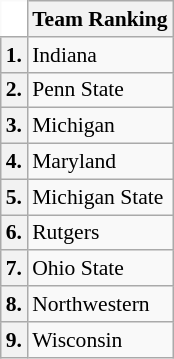<table class="wikitable" style="white-space:nowrap; font-size:90%;">
<tr>
<td ! colspan=1 style="background:white; border-top-style:hidden; border-left-style:hidden;"></td>
<th>Team Ranking</th>
</tr>
<tr>
<th>1.</th>
<td>Indiana</td>
</tr>
<tr>
<th>2.</th>
<td>Penn State</td>
</tr>
<tr>
<th>3.</th>
<td>Michigan</td>
</tr>
<tr>
<th>4.</th>
<td>Maryland</td>
</tr>
<tr>
<th>5.</th>
<td>Michigan State</td>
</tr>
<tr>
<th>6.</th>
<td>Rutgers</td>
</tr>
<tr>
<th>7.</th>
<td>Ohio State</td>
</tr>
<tr>
<th>8.</th>
<td>Northwestern</td>
</tr>
<tr>
<th>9.</th>
<td>Wisconsin</td>
</tr>
</table>
